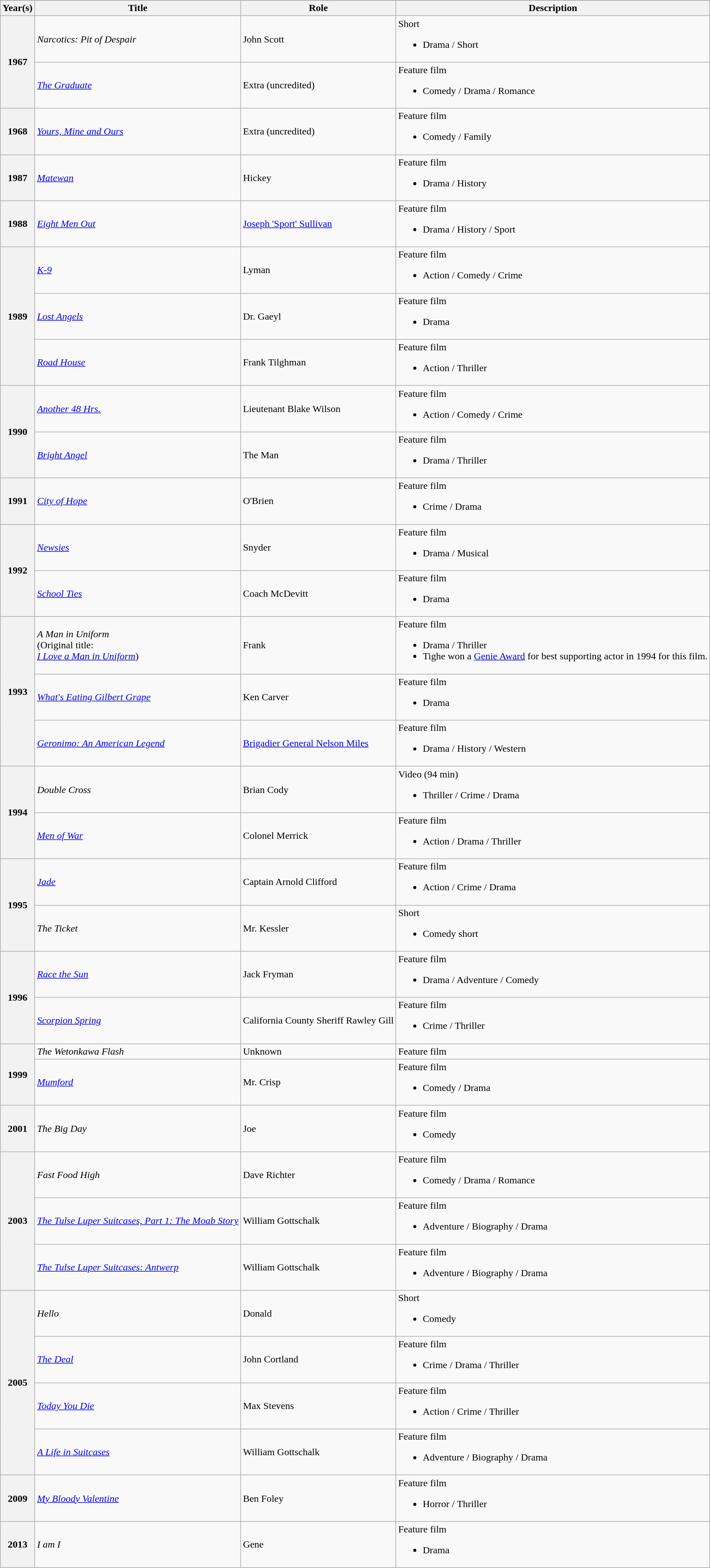<table class="wikitable plainrowheaders sortable">
<tr>
</tr>
<tr>
<th scope=col>Year(s)</th>
<th scope=col>Title</th>
<th scope=col>Role</th>
<th scope=col class=unsortable>Description</th>
</tr>
<tr>
<th rowspan=2>1967</th>
<td><em>Narcotics: Pit of Despair</em></td>
<td>John Scott</td>
<td>Short<br><ul><li>Drama / Short</li></ul></td>
</tr>
<tr>
<td><em><a href='#'>The Graduate</a></em></td>
<td>Extra (uncredited)</td>
<td>Feature film<br><ul><li>Comedy / Drama / Romance</li></ul></td>
</tr>
<tr>
<th rowspan=1>1968</th>
<td><em><a href='#'>Yours, Mine and Ours</a></em></td>
<td>Extra (uncredited)</td>
<td>Feature film<br><ul><li>Comedy / Family</li></ul></td>
</tr>
<tr>
<th rowspan=1>1987</th>
<td><em><a href='#'>Matewan</a></em></td>
<td>Hickey</td>
<td>Feature film<br><ul><li>Drama / History</li></ul></td>
</tr>
<tr>
<th rowspan=1>1988</th>
<td><em><a href='#'>Eight Men Out</a></em></td>
<td><a href='#'>Joseph 'Sport' Sullivan</a></td>
<td>Feature film<br><ul><li>Drama / History / Sport</li></ul></td>
</tr>
<tr>
<th rowspan=3>1989</th>
<td><em><a href='#'>K-9</a></em></td>
<td>Lyman</td>
<td>Feature film<br><ul><li>Action / Comedy / Crime</li></ul></td>
</tr>
<tr>
<td><em><a href='#'>Lost Angels</a></em></td>
<td>Dr. Gaeyl</td>
<td>Feature film<br><ul><li>Drama</li></ul></td>
</tr>
<tr>
<td><em><a href='#'>Road House</a></em></td>
<td>Frank Tilghman</td>
<td>Feature film<br><ul><li>Action / Thriller</li></ul></td>
</tr>
<tr>
<th rowspan=2>1990</th>
<td><em><a href='#'>Another 48 Hrs.</a></em></td>
<td>Lieutenant Blake Wilson</td>
<td>Feature film<br><ul><li>Action / Comedy / Crime</li></ul></td>
</tr>
<tr>
<td><em><a href='#'>Bright Angel</a></em></td>
<td>The Man</td>
<td>Feature film<br><ul><li>Drama / Thriller</li></ul></td>
</tr>
<tr>
<th rowspan=1>1991</th>
<td><em><a href='#'>City of Hope</a></em></td>
<td>O'Brien</td>
<td>Feature film<br><ul><li>Crime / Drama</li></ul></td>
</tr>
<tr>
<th rowspan=2>1992</th>
<td><em><a href='#'>Newsies</a></em></td>
<td>Snyder</td>
<td>Feature film<br><ul><li>Drama / Musical</li></ul></td>
</tr>
<tr>
<td><em><a href='#'>School Ties</a></em></td>
<td>Coach McDevitt</td>
<td>Feature film<br><ul><li>Drama</li></ul></td>
</tr>
<tr>
<th rowspan=3>1993</th>
<td><em>A Man in Uniform</em><br>(Original title:<br> <em><a href='#'>I Love a Man in Uniform</a></em>)</td>
<td>Frank</td>
<td>Feature film<br><ul><li>Drama / Thriller</li><li>Tighe won a <a href='#'>Genie Award</a> for best supporting actor in 1994 for this film.</li></ul></td>
</tr>
<tr>
<td><em><a href='#'>What's Eating Gilbert Grape</a></em></td>
<td>Ken Carver</td>
<td>Feature film<br><ul><li>Drama</li></ul></td>
</tr>
<tr>
<td><em><a href='#'>Geronimo: An American Legend</a></em></td>
<td><a href='#'>Brigadier General Nelson Miles</a></td>
<td>Feature film<br><ul><li>Drama / History / Western</li></ul></td>
</tr>
<tr>
<th rowspan=2>1994</th>
<td><em>Double Cross</em></td>
<td>Brian Cody</td>
<td>Video (94 min)<br><ul><li>Thriller / Crime / Drama</li></ul></td>
</tr>
<tr>
<td><em><a href='#'>Men of War</a></em></td>
<td>Colonel Merrick</td>
<td>Feature film<br><ul><li>Action / Drama / Thriller</li></ul></td>
</tr>
<tr>
<th rowspan=2>1995</th>
<td><em><a href='#'>Jade</a></em></td>
<td>Captain Arnold Clifford</td>
<td>Feature film<br><ul><li>Action / Crime / Drama</li></ul></td>
</tr>
<tr>
<td><em>The Ticket</em></td>
<td>Mr. Kessler</td>
<td>Short<br><ul><li>Comedy short</li></ul></td>
</tr>
<tr>
<th rowspan=2>1996</th>
<td><em><a href='#'>Race the Sun</a></em></td>
<td>Jack Fryman</td>
<td>Feature film<br><ul><li>Drama / Adventure / Comedy</li></ul></td>
</tr>
<tr>
<td><em><a href='#'>Scorpion Spring</a></em></td>
<td>California County Sheriff Rawley Gill</td>
<td>Feature film<br><ul><li>Crime / Thriller</li></ul></td>
</tr>
<tr>
<th rowspan=2>1999</th>
<td><em>The Wetonkawa Flash</em></td>
<td>Unknown</td>
<td>Feature film</td>
</tr>
<tr>
<td><em><a href='#'>Mumford</a></em></td>
<td>Mr. Crisp</td>
<td>Feature film<br><ul><li>Comedy / Drama</li></ul></td>
</tr>
<tr>
<th rowspan=1>2001</th>
<td><em>The Big Day</em></td>
<td>Joe</td>
<td>Feature film<br><ul><li>Comedy</li></ul></td>
</tr>
<tr>
<th rowspan=3>2003</th>
<td><em>Fast Food High</em></td>
<td>Dave Richter</td>
<td>Feature film<br><ul><li>Comedy / Drama / Romance</li></ul></td>
</tr>
<tr>
<td><em><a href='#'>The Tulse Luper Suitcases, Part 1: The Moab Story</a></em></td>
<td>William Gottschalk</td>
<td>Feature film<br><ul><li>Adventure / Biography / Drama</li></ul></td>
</tr>
<tr>
<td><em><a href='#'>The Tulse Luper Suitcases: Antwerp</a></em></td>
<td>William Gottschalk</td>
<td>Feature film<br><ul><li>Adventure / Biography / Drama</li></ul></td>
</tr>
<tr>
<th rowspan=4>2005</th>
<td><em>Hello</em></td>
<td>Donald</td>
<td>Short<br><ul><li>Comedy</li></ul></td>
</tr>
<tr>
<td><em><a href='#'>The Deal</a></em></td>
<td>John Cortland</td>
<td>Feature film<br><ul><li>Crime / Drama / Thriller</li></ul></td>
</tr>
<tr>
<td><em><a href='#'>Today You Die</a></em></td>
<td>Max Stevens</td>
<td>Feature film<br><ul><li>Action / Crime / Thriller</li></ul></td>
</tr>
<tr>
<td><em><a href='#'>A Life in Suitcases</a></em></td>
<td>William Gottschalk</td>
<td>Feature film<br><ul><li>Adventure / Biography / Drama</li></ul></td>
</tr>
<tr>
<th rowspan=1>2009</th>
<td><em><a href='#'>My Bloody Valentine</a></em></td>
<td>Ben Foley</td>
<td>Feature film<br><ul><li>Horror / Thriller</li></ul></td>
</tr>
<tr>
<th rowspan=1>2013</th>
<td><em>I am I</em></td>
<td>Gene</td>
<td>Feature film<br><ul><li>Drama</li></ul></td>
</tr>
</table>
